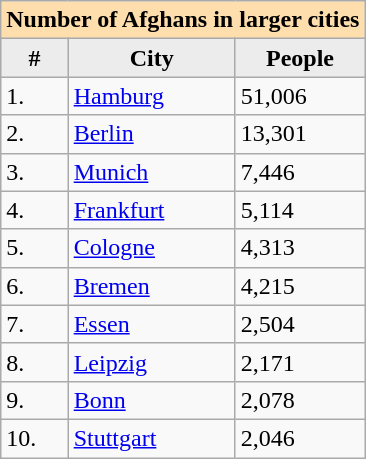<table class="wikitable">
<tr>
<td colspan="10"  style="text-align:center; background:#ffdead;"><strong>Number of Afghans in larger cities </strong></td>
</tr>
<tr style="background:#ddd;">
<th style="background:#ececec;">#</th>
<th style="background:#ececec;">City</th>
<th style="background:#ececec;">People</th>
</tr>
<tr style="text-align:left;">
<td>1.</td>
<td><a href='#'>Hamburg</a></td>
<td>51,006</td>
</tr>
<tr style="text-align:left;">
<td>2.</td>
<td><a href='#'>Berlin</a></td>
<td>13,301</td>
</tr>
<tr style="text-align:left;">
<td>3.</td>
<td><a href='#'>Munich</a></td>
<td>7,446</td>
</tr>
<tr style="text-align:left;">
<td>4.</td>
<td><a href='#'>Frankfurt</a></td>
<td>5,114</td>
</tr>
<tr style="text-align:left;">
<td>5.</td>
<td><a href='#'>Cologne</a></td>
<td>4,313</td>
</tr>
<tr style="text-align:left;">
<td>6.</td>
<td><a href='#'>Bremen</a></td>
<td>4,215</td>
</tr>
<tr style="text-align:left;">
<td>7.</td>
<td><a href='#'>Essen</a></td>
<td>2,504</td>
</tr>
<tr style="text-align:left;">
<td>8.</td>
<td><a href='#'>Leipzig</a></td>
<td>2,171</td>
</tr>
<tr style="text-align:left;">
<td>9.</td>
<td><a href='#'>Bonn</a></td>
<td>2,078</td>
</tr>
<tr style="text-align:left;">
<td>10.</td>
<td><a href='#'>Stuttgart</a></td>
<td>2,046</td>
</tr>
</table>
